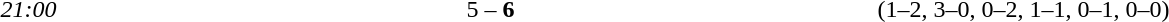<table style="text-align:center">
<tr>
<th width=100></th>
<th width=200></th>
<th width=100></th>
<th width=200></th>
</tr>
<tr>
<td><em>21:00</em></td>
<td align=right></td>
<td>5 – <strong>6</strong></td>
<td align=left><strong></strong></td>
<td>(1–2, 3–0, 0–2, 1–1, 0–1, 0–0)</td>
</tr>
</table>
